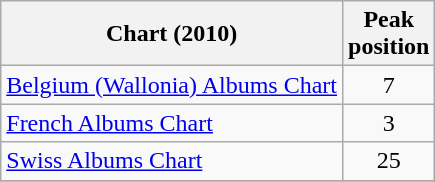<table class="wikitable">
<tr>
<th>Chart (2010)</th>
<th>Peak<br>position</th>
</tr>
<tr>
<td><a href='#'>Belgium (Wallonia) Albums Chart</a></td>
<td align="center">7</td>
</tr>
<tr>
<td><a href='#'>French Albums Chart</a></td>
<td align="center">3</td>
</tr>
<tr>
<td><a href='#'>Swiss Albums Chart</a></td>
<td align="center">25</td>
</tr>
<tr>
</tr>
</table>
